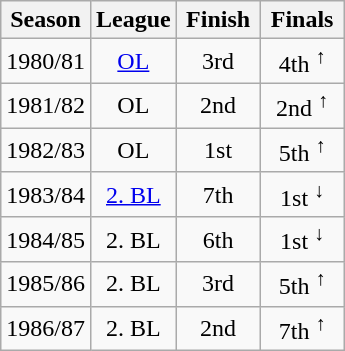<table class="wikitable zebra" style="width: 230px; text-align: center;">
<tr>
<th style="width:50px;">Season</th>
<th style="width:35px;">League</th>
<th style="width:70px;">Finish</th>
<th style="width:75px;">Finals</th>
</tr>
<tr>
<td>1980/81</td>
<td><a href='#'>OL</a></td>
<td>3rd</td>
<td>4th <sup>↑</sup></td>
</tr>
<tr>
<td>1981/82</td>
<td>OL</td>
<td>2nd</td>
<td>2nd <sup>↑</sup></td>
</tr>
<tr>
<td>1982/83</td>
<td>OL</td>
<td>1st</td>
<td>5th <sup>↑</sup></td>
</tr>
<tr>
<td>1983/84</td>
<td><a href='#'>2. BL</a></td>
<td>7th</td>
<td>1st <sup>↓</sup></td>
</tr>
<tr>
<td>1984/85</td>
<td>2. BL</td>
<td>6th</td>
<td>1st <sup>↓</sup></td>
</tr>
<tr>
<td>1985/86</td>
<td>2. BL</td>
<td>3rd</td>
<td>5th <sup>↑</sup></td>
</tr>
<tr>
<td>1986/87</td>
<td>2. BL</td>
<td>2nd</td>
<td>7th <sup>↑</sup></td>
</tr>
</table>
